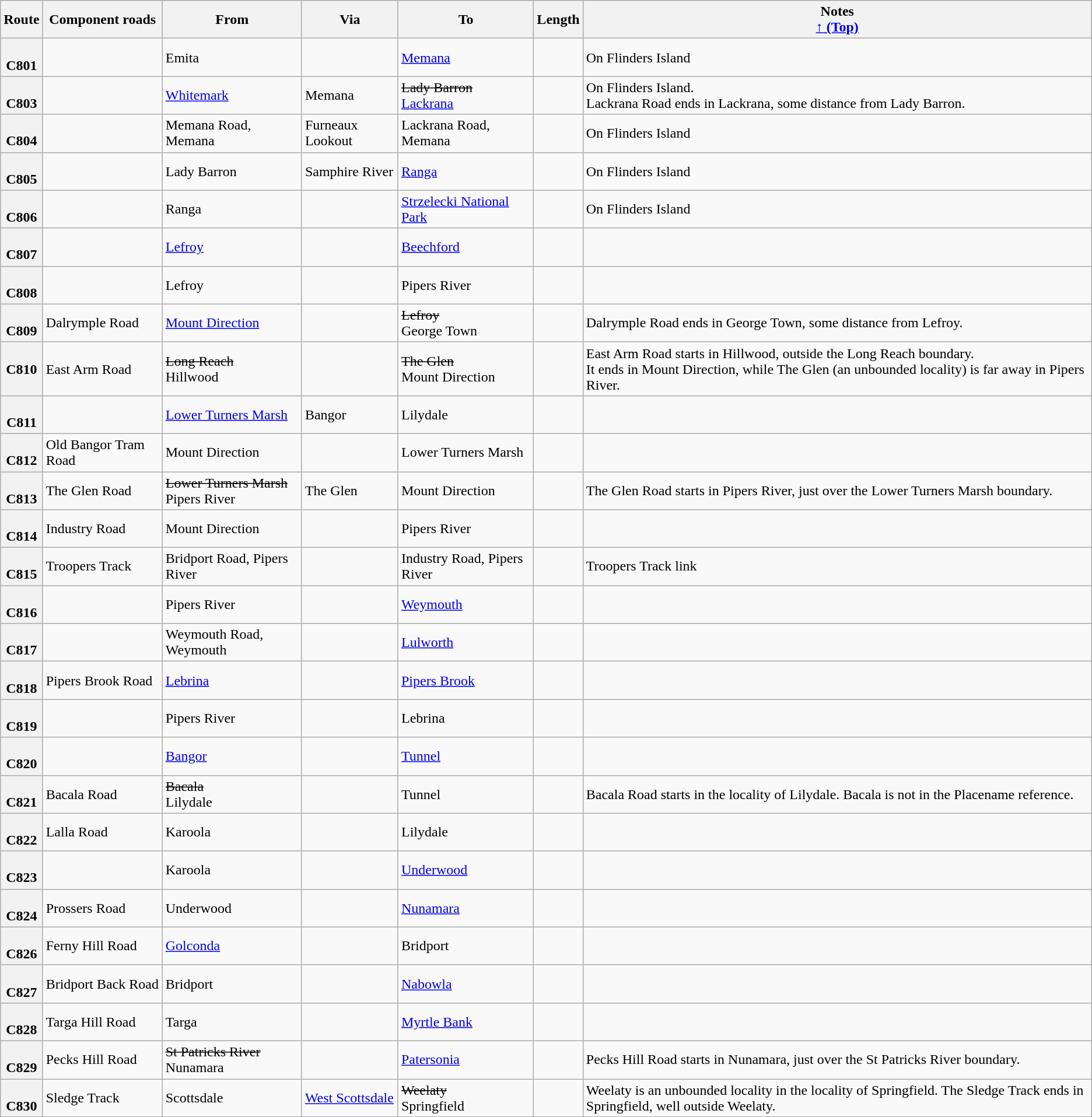<table class="wikitable">
<tr>
<th scope="col">Route</th>
<th scope="col">Component roads</th>
<th scope="col">From</th>
<th scope="col">Via</th>
<th scope="col">To</th>
<th scope="col">Length</th>
<th scope="col">Notes<br><a href='#'>↑ (Top)</a></th>
</tr>
<tr>
<th style="vertical-align:top; white-space:nowrap;"><br>C801</th>
<td></td>
<td>Emita</td>
<td></td>
<td><a href='#'>Memana</a></td>
<td></td>
<td>On Flinders Island</td>
</tr>
<tr>
<th style="vertical-align:top; white-space:nowrap;"><br>C803</th>
<td></td>
<td><a href='#'>Whitemark</a></td>
<td>Memana</td>
<td><s>Lady Barron</s> <br> <a href='#'>Lackrana</a></td>
<td></td>
<td>On Flinders Island. <br> Lackrana Road ends in Lackrana, some distance from Lady Barron.</td>
</tr>
<tr>
<th style="vertical-align:top; white-space:nowrap;"><br>C804</th>
<td></td>
<td>Memana Road, Memana</td>
<td>Furneaux Lookout</td>
<td>Lackrana Road, Memana</td>
<td></td>
<td>On Flinders Island</td>
</tr>
<tr>
<th style="vertical-align:top; white-space:nowrap;"><br>C805</th>
<td></td>
<td>Lady Barron</td>
<td>Samphire River</td>
<td><a href='#'>Ranga</a></td>
<td></td>
<td>On Flinders Island</td>
</tr>
<tr>
<th style="vertical-align:top; white-space:nowrap;"><br>C806</th>
<td></td>
<td>Ranga</td>
<td></td>
<td><a href='#'>Strzelecki National Park</a></td>
<td></td>
<td>On Flinders Island</td>
</tr>
<tr>
<th style="vertical-align:top; white-space:nowrap;"><br>C807</th>
<td></td>
<td><a href='#'>Lefroy</a></td>
<td></td>
<td><a href='#'>Beechford</a></td>
<td></td>
<td></td>
</tr>
<tr>
<th style="vertical-align:top; white-space:nowrap;"><br>C808</th>
<td></td>
<td>Lefroy</td>
<td></td>
<td>Pipers River</td>
<td></td>
<td></td>
</tr>
<tr>
<th style="vertical-align:top; white-space:nowrap;"><br>C809</th>
<td>Dalrymple Road</td>
<td><a href='#'>Mount Direction</a></td>
<td></td>
<td><s>Lefroy</s> <br> George Town</td>
<td></td>
<td>Dalrymple Road ends in George Town, some distance from Lefroy.</td>
</tr>
<tr>
<th style="vertical-align:top; white-space:nowrap;"><br>C810</th>
<td>East Arm Road</td>
<td><s>Long Reach</s> <br> Hillwood</td>
<td></td>
<td><s>The Glen</s> <br> Mount Direction</td>
<td></td>
<td>East Arm Road starts in Hillwood, outside the Long Reach boundary. <br> It ends in Mount Direction, while The Glen (an unbounded locality) is far away in Pipers River.</td>
</tr>
<tr>
<th style="vertical-align:top; white-space:nowrap;"><br>C811</th>
<td></td>
<td><a href='#'>Lower Turners Marsh</a></td>
<td>Bangor</td>
<td>Lilydale</td>
<td></td>
<td></td>
</tr>
<tr>
<th style="vertical-align:top; white-space:nowrap;"><br>C812</th>
<td>Old Bangor Tram Road</td>
<td>Mount Direction</td>
<td></td>
<td>Lower Turners Marsh</td>
<td></td>
<td></td>
</tr>
<tr>
<th style="vertical-align:top; white-space:nowrap;"><br>C813</th>
<td>The Glen Road</td>
<td><s>Lower Turners Marsh</s> <br> Pipers River</td>
<td>The Glen</td>
<td>Mount Direction</td>
<td></td>
<td>The Glen Road starts in Pipers River, just over the Lower Turners Marsh boundary.</td>
</tr>
<tr>
<th style="vertical-align:top; white-space:nowrap;"><br>C814</th>
<td>Industry Road</td>
<td>Mount Direction</td>
<td></td>
<td>Pipers River</td>
<td></td>
<td></td>
</tr>
<tr>
<th style="vertical-align:top; white-space:nowrap;"><br>C815</th>
<td>Troopers Track</td>
<td>Bridport Road, Pipers River</td>
<td></td>
<td>Industry Road, Pipers River</td>
<td></td>
<td>Troopers Track link</td>
</tr>
<tr>
<th style="vertical-align:top; white-space:nowrap;"><br>C816</th>
<td></td>
<td>Pipers River</td>
<td></td>
<td><a href='#'>Weymouth</a></td>
<td></td>
<td></td>
</tr>
<tr>
<th style="vertical-align:top; white-space:nowrap;"><br>C817</th>
<td></td>
<td>Weymouth Road, Weymouth</td>
<td></td>
<td><a href='#'>Lulworth</a></td>
<td></td>
<td></td>
</tr>
<tr>
<th style="vertical-align:top; white-space:nowrap;"><br>C818</th>
<td>Pipers Brook Road</td>
<td><a href='#'>Lebrina</a></td>
<td></td>
<td><a href='#'>Pipers Brook</a></td>
<td></td>
<td></td>
</tr>
<tr>
<th style="vertical-align:top; white-space:nowrap;"><br>C819</th>
<td></td>
<td>Pipers River</td>
<td></td>
<td>Lebrina</td>
<td></td>
<td></td>
</tr>
<tr>
<th style="vertical-align:top; white-space:nowrap;"><br>C820</th>
<td></td>
<td><a href='#'>Bangor</a></td>
<td></td>
<td><a href='#'>Tunnel</a></td>
<td></td>
<td></td>
</tr>
<tr>
<th style="vertical-align:top; white-space:nowrap;"><br>C821</th>
<td>Bacala Road</td>
<td><s>Bacala</s> <br> Lilydale</td>
<td></td>
<td>Tunnel</td>
<td></td>
<td>Bacala Road starts in the locality of Lilydale. Bacala is not in the Placename reference.</td>
</tr>
<tr>
<th style="vertical-align:top; white-space:nowrap;"><br>C822</th>
<td>Lalla Road</td>
<td>Karoola</td>
<td></td>
<td>Lilydale</td>
<td></td>
<td></td>
</tr>
<tr>
<th style="vertical-align:top; white-space:nowrap;"><br>C823</th>
<td></td>
<td>Karoola</td>
<td></td>
<td><a href='#'>Underwood</a></td>
<td></td>
<td></td>
</tr>
<tr>
<th style="vertical-align:top; white-space:nowrap;"><br>C824</th>
<td>Prossers Road</td>
<td>Underwood</td>
<td></td>
<td><a href='#'>Nunamara</a></td>
<td></td>
<td></td>
</tr>
<tr>
<th style="vertical-align:top; white-space:nowrap;"><br>C826</th>
<td>Ferny Hill Road</td>
<td><a href='#'>Golconda</a></td>
<td></td>
<td>Bridport</td>
<td></td>
<td></td>
</tr>
<tr>
<th style="vertical-align:top; white-space:nowrap;"><br>C827</th>
<td>Bridport Back Road</td>
<td>Bridport</td>
<td></td>
<td><a href='#'>Nabowla</a></td>
<td></td>
<td></td>
</tr>
<tr>
<th style="vertical-align:top; white-space:nowrap;"><br>C828</th>
<td>Targa Hill Road</td>
<td>Targa</td>
<td></td>
<td><a href='#'>Myrtle Bank</a></td>
<td></td>
<td></td>
</tr>
<tr>
<th style="vertical-align:top; white-space:nowrap;"><br>C829</th>
<td>Pecks Hill Road</td>
<td><s>St Patricks River</s> <br> Nunamara</td>
<td></td>
<td><a href='#'>Patersonia</a></td>
<td></td>
<td>Pecks Hill Road starts in Nunamara, just over the St Patricks River boundary.</td>
</tr>
<tr>
<th style="vertical-align:top; white-space:nowrap;"><br>C830</th>
<td>Sledge Track</td>
<td>Scottsdale</td>
<td><a href='#'>West Scottsdale</a></td>
<td><s>Weelaty</s> <br> Springfield</td>
<td></td>
<td>Weelaty is an unbounded locality in the locality of Springfield. The Sledge Track ends in Springfield, well outside Weelaty.</td>
</tr>
</table>
